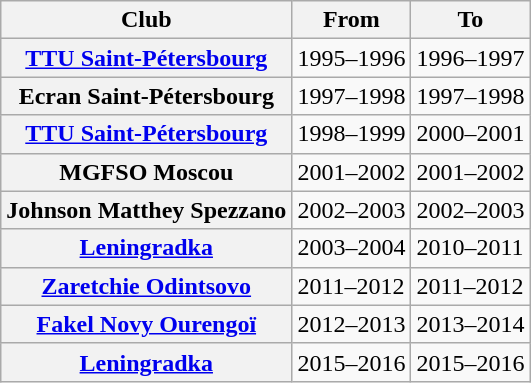<table class="wikitable alternance">
<tr>
<th scope=col>Club</th>
<th scope=col>From</th>
<th scope=col>To</th>
</tr>
<tr>
<th scope=row> <a href='#'>TTU Saint-Pétersbourg</a></th>
<td>1995–1996</td>
<td>1996–1997</td>
</tr>
<tr>
<th scope=row> Ecran Saint-Pétersbourg</th>
<td>1997–1998</td>
<td>1997–1998</td>
</tr>
<tr>
<th scope=row> <a href='#'>TTU Saint-Pétersbourg</a></th>
<td>1998–1999</td>
<td>2000–2001</td>
</tr>
<tr>
<th scope=row> MGFSO Moscou</th>
<td>2001–2002</td>
<td>2001–2002</td>
</tr>
<tr>
<th scope=row> Johnson Matthey Spezzano</th>
<td>2002–2003</td>
<td>2002–2003</td>
</tr>
<tr>
<th scope=row> <a href='#'>Leningradka</a></th>
<td>2003–2004</td>
<td>2010–2011</td>
</tr>
<tr>
<th scope=row> <a href='#'>Zaretchie Odintsovo</a></th>
<td>2011–2012</td>
<td>2011–2012</td>
</tr>
<tr>
<th scope=row> <a href='#'>Fakel Novy Ourengoï</a></th>
<td>2012–2013</td>
<td>2013–2014</td>
</tr>
<tr>
<th scope=row> <a href='#'>Leningradka</a></th>
<td>2015–2016</td>
<td>2015–2016</td>
</tr>
</table>
